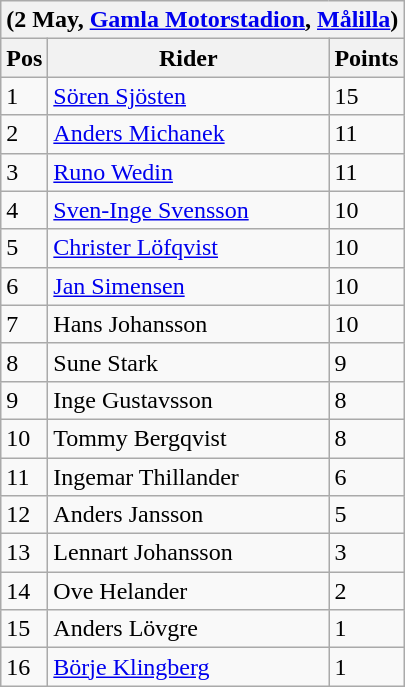<table class="wikitable">
<tr>
<th colspan="6">(2 May, <a href='#'>Gamla Motorstadion</a>, <a href='#'>Målilla</a>)</th>
</tr>
<tr>
<th width=20>Pos</th>
<th width=180>Rider</th>
<th width=40>Points</th>
</tr>
<tr>
<td>1</td>
<td style="text-align:left;"><a href='#'>Sören Sjösten</a></td>
<td>15</td>
</tr>
<tr>
<td>2</td>
<td style="text-align:left;"><a href='#'>Anders Michanek</a></td>
<td>11</td>
</tr>
<tr>
<td>3</td>
<td style="text-align:left;"><a href='#'>Runo Wedin</a></td>
<td>11</td>
</tr>
<tr>
<td>4</td>
<td style="text-align:left;"><a href='#'>Sven-Inge Svensson</a></td>
<td>10</td>
</tr>
<tr>
<td>5</td>
<td style="text-align:left;"><a href='#'>Christer Löfqvist</a></td>
<td>10</td>
</tr>
<tr>
<td>6</td>
<td style="text-align:left;"><a href='#'>Jan Simensen</a></td>
<td>10</td>
</tr>
<tr>
<td>7</td>
<td style="text-align:left;">Hans Johansson</td>
<td>10</td>
</tr>
<tr>
<td>8</td>
<td style="text-align:left;">Sune Stark</td>
<td>9</td>
</tr>
<tr>
<td>9</td>
<td style="text-align:left;">Inge Gustavsson</td>
<td>8</td>
</tr>
<tr>
<td>10</td>
<td style="text-align:left;">Tommy Bergqvist</td>
<td>8</td>
</tr>
<tr>
<td>11</td>
<td style="text-align:left;">Ingemar Thillander</td>
<td>6</td>
</tr>
<tr>
<td>12</td>
<td style="text-align:left;">Anders Jansson</td>
<td>5</td>
</tr>
<tr>
<td>13</td>
<td style="text-align:left;">Lennart Johansson</td>
<td>3</td>
</tr>
<tr>
<td>14</td>
<td style="text-align:left;">Ove Helander</td>
<td>2</td>
</tr>
<tr>
<td>15</td>
<td style="text-align:left;">Anders Lövgre</td>
<td>1</td>
</tr>
<tr>
<td>16</td>
<td style="text-align:left;"><a href='#'>Börje Klingberg</a></td>
<td>1</td>
</tr>
</table>
